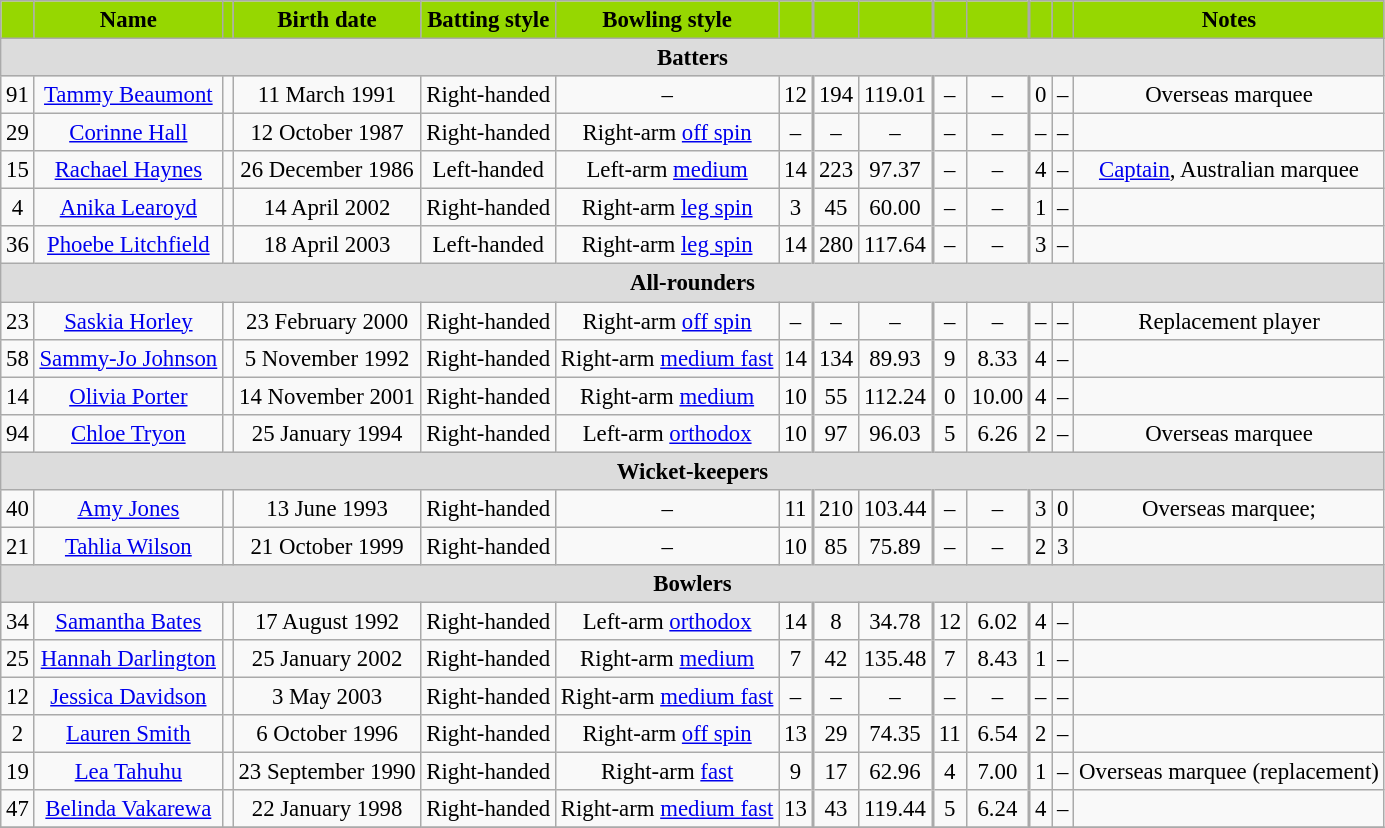<table class="wikitable" style="font-size:95%;">
<tr>
<th style="background:#96d701; color:black;"></th>
<th style="background:#96d701; color:black;">Name</th>
<th style="background:#96d701; color:black;"></th>
<th style="background:#96d701; color:black;">Birth date</th>
<th style="background:#96d701; color:black;">Batting style</th>
<th style="background:#96d701; color:black;">Bowling style</th>
<th style="background:#96d701; color:black;"></th>
<th style="background:#96d701; color:black; border-left-width: 2px;"></th>
<th style="background:#96d701; color:black;"></th>
<th style="background:#96d701; color:black; border-left-width: 2px;"></th>
<th style="background:#96d701; color:black;"></th>
<th style="background:#96d701; color:black; border-left-width: 2px;"></th>
<th style="background:#96d701; color:black;"></th>
<th style="background:#96d701; color:black;">Notes</th>
</tr>
<tr>
<th colspan="14" style="background: #DCDCDC; text-align:center;">Batters</th>
</tr>
<tr align="center">
<td>91</td>
<td><a href='#'>Tammy Beaumont</a></td>
<td></td>
<td>11 March 1991</td>
<td>Right-handed</td>
<td>–</td>
<td>12</td>
<td style="border-left-width: 2px">194</td>
<td>119.01</td>
<td style="border-left-width: 2px">–</td>
<td>–</td>
<td style="border-left-width: 2px">0</td>
<td>–</td>
<td>Overseas marquee</td>
</tr>
<tr align="center">
<td>29</td>
<td><a href='#'>Corinne Hall</a></td>
<td></td>
<td>12 October 1987</td>
<td>Right-handed</td>
<td>Right-arm <a href='#'>off spin</a></td>
<td>–</td>
<td style="border-left-width: 2px">–</td>
<td>–</td>
<td style="border-left-width: 2px">–</td>
<td>–</td>
<td style="border-left-width: 2px">–</td>
<td>–</td>
<td></td>
</tr>
<tr align="center">
<td>15</td>
<td><a href='#'>Rachael Haynes</a></td>
<td></td>
<td>26 December 1986</td>
<td>Left-handed</td>
<td>Left-arm <a href='#'>medium</a></td>
<td>14</td>
<td style="border-left-width: 2px">223</td>
<td>97.37</td>
<td style="border-left-width: 2px">–</td>
<td>–</td>
<td style="border-left-width: 2px">4</td>
<td>–</td>
<td><a href='#'>Captain</a>, Australian marquee</td>
</tr>
<tr align="center">
<td>4</td>
<td><a href='#'>Anika Learoyd</a></td>
<td></td>
<td>14 April 2002</td>
<td>Right-handed</td>
<td>Right-arm <a href='#'>leg spin</a></td>
<td>3</td>
<td style="border-left-width: 2px">45</td>
<td>60.00</td>
<td style="border-left-width: 2px">–</td>
<td>–</td>
<td style="border-left-width: 2px">1</td>
<td>–</td>
<td></td>
</tr>
<tr align="center">
<td>36</td>
<td><a href='#'>Phoebe Litchfield</a></td>
<td></td>
<td>18 April 2003</td>
<td>Left-handed</td>
<td>Right-arm <a href='#'>leg spin</a></td>
<td>14</td>
<td style="border-left-width: 2px">280</td>
<td>117.64</td>
<td style="border-left-width: 2px">–</td>
<td>–</td>
<td style="border-left-width: 2px">3</td>
<td>–</td>
<td></td>
</tr>
<tr>
<th colspan="14" style="background: #DCDCDC; text-align:center;">All-rounders</th>
</tr>
<tr align="center">
<td>23</td>
<td><a href='#'>Saskia Horley</a></td>
<td></td>
<td>23 February 2000</td>
<td>Right-handed</td>
<td>Right-arm <a href='#'>off spin</a></td>
<td>–</td>
<td style="border-left-width: 2px">–</td>
<td>–</td>
<td style="border-left-width: 2px">–</td>
<td>–</td>
<td style="border-left-width: 2px">–</td>
<td>–</td>
<td>Replacement player</td>
</tr>
<tr align="center">
<td>58</td>
<td><a href='#'>Sammy-Jo Johnson</a></td>
<td></td>
<td>5 November 1992</td>
<td>Right-handed</td>
<td>Right-arm <a href='#'>medium fast</a></td>
<td>14</td>
<td style="border-left-width: 2px">134</td>
<td>89.93</td>
<td style="border-left-width: 2px">9</td>
<td>8.33</td>
<td style="border-left-width: 2px">4</td>
<td>–</td>
<td></td>
</tr>
<tr align="center">
<td>14</td>
<td><a href='#'>Olivia Porter</a></td>
<td></td>
<td>14 November 2001</td>
<td>Right-handed</td>
<td>Right-arm <a href='#'>medium</a></td>
<td>10</td>
<td style="border-left-width: 2px">55</td>
<td>112.24</td>
<td style="border-left-width: 2px">0</td>
<td>10.00</td>
<td style="border-left-width: 2px">4</td>
<td>–</td>
<td></td>
</tr>
<tr align="center">
<td>94</td>
<td><a href='#'>Chloe Tryon</a></td>
<td></td>
<td>25 January 1994</td>
<td>Right-handed</td>
<td>Left-arm <a href='#'>orthodox</a></td>
<td>10</td>
<td style="border-left-width: 2px">97</td>
<td>96.03</td>
<td style="border-left-width: 2px">5</td>
<td>6.26</td>
<td style="border-left-width: 2px">2</td>
<td>–</td>
<td>Overseas marquee</td>
</tr>
<tr>
<th colspan="14" style="background: #DCDCDC; text-align:center;">Wicket-keepers</th>
</tr>
<tr align="center">
<td>40</td>
<td><a href='#'>Amy Jones</a></td>
<td></td>
<td>13 June 1993</td>
<td>Right-handed</td>
<td>–</td>
<td>11</td>
<td style="border-left-width: 2px">210</td>
<td>103.44</td>
<td style="border-left-width: 2px">–</td>
<td>–</td>
<td style="border-left-width: 2px">3</td>
<td>0</td>
<td>Overseas marquee; </td>
</tr>
<tr align="center">
<td>21</td>
<td><a href='#'>Tahlia Wilson</a></td>
<td></td>
<td>21 October 1999</td>
<td>Right-handed</td>
<td>–</td>
<td>10</td>
<td style="border-left-width: 2px">85</td>
<td>75.89</td>
<td style="border-left-width: 2px">–</td>
<td>–</td>
<td style="border-left-width: 2px">2</td>
<td>3</td>
<td></td>
</tr>
<tr>
<th colspan="14" style="background: #DCDCDC; text-align:center;">Bowlers</th>
</tr>
<tr align="center">
<td>34</td>
<td><a href='#'>Samantha Bates</a></td>
<td></td>
<td>17 August 1992</td>
<td>Right-handed</td>
<td>Left-arm <a href='#'>orthodox</a></td>
<td>14</td>
<td style="border-left-width: 2px">8</td>
<td>34.78</td>
<td style="border-left-width: 2px">12</td>
<td>6.02</td>
<td style="border-left-width: 2px">4</td>
<td>–</td>
<td></td>
</tr>
<tr align="center">
<td>25</td>
<td><a href='#'>Hannah Darlington</a></td>
<td></td>
<td>25 January 2002</td>
<td>Right-handed</td>
<td>Right-arm <a href='#'>medium</a></td>
<td>7</td>
<td style="border-left-width: 2px">42</td>
<td>135.48</td>
<td style="border-left-width: 2px">7</td>
<td>8.43</td>
<td style="border-left-width: 2px">1</td>
<td>–</td>
<td></td>
</tr>
<tr align="center">
<td>12</td>
<td><a href='#'>Jessica Davidson</a></td>
<td></td>
<td>3 May 2003</td>
<td>Right-handed</td>
<td>Right-arm <a href='#'>medium fast</a></td>
<td>–</td>
<td style="border-left-width: 2px">–</td>
<td>–</td>
<td style="border-left-width: 2px">–</td>
<td>–</td>
<td style="border-left-width: 2px">–</td>
<td>–</td>
<td></td>
</tr>
<tr align="center">
<td>2</td>
<td><a href='#'>Lauren Smith</a></td>
<td></td>
<td>6 October 1996</td>
<td>Right-handed</td>
<td>Right-arm <a href='#'>off spin</a></td>
<td>13</td>
<td style="border-left-width: 2px">29</td>
<td>74.35</td>
<td style="border-left-width: 2px">11</td>
<td>6.54</td>
<td style="border-left-width: 2px">2</td>
<td>–</td>
<td></td>
</tr>
<tr align="center">
<td>19</td>
<td><a href='#'>Lea Tahuhu</a></td>
<td></td>
<td>23 September 1990</td>
<td>Right-handed</td>
<td>Right-arm <a href='#'>fast</a></td>
<td>9</td>
<td style="border-left-width: 2px">17</td>
<td>62.96</td>
<td style="border-left-width: 2px">4</td>
<td>7.00</td>
<td style="border-left-width: 2px">1</td>
<td>–</td>
<td>Overseas marquee (replacement)</td>
</tr>
<tr align="center">
<td>47</td>
<td><a href='#'>Belinda Vakarewa</a></td>
<td></td>
<td>22 January 1998</td>
<td>Right-handed</td>
<td>Right-arm <a href='#'>medium fast</a></td>
<td>13</td>
<td style="border-left-width: 2px">43</td>
<td>119.44</td>
<td style="border-left-width: 2px">5</td>
<td>6.24</td>
<td style="border-left-width: 2px">4</td>
<td>–</td>
<td></td>
</tr>
<tr>
</tr>
</table>
